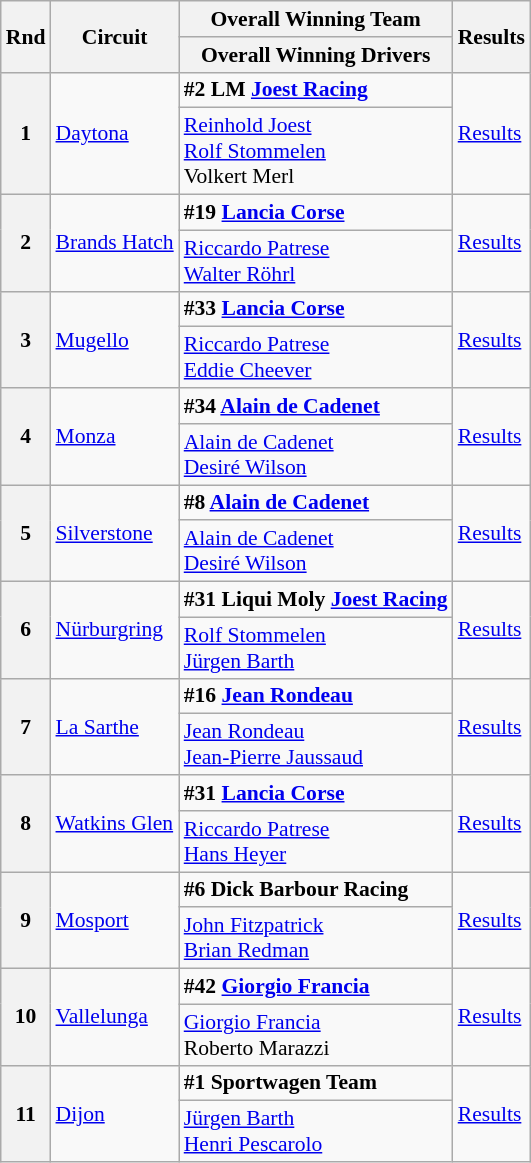<table class="wikitable" style="font-size: 90%;">
<tr>
<th rowspan=2>Rnd</th>
<th rowspan=2>Circuit</th>
<th>Overall Winning Team</th>
<th rowspan=2>Results</th>
</tr>
<tr>
<th>Overall Winning Drivers</th>
</tr>
<tr>
<th rowspan=2>1</th>
<td rowspan=2><a href='#'>Daytona</a></td>
<td><strong> #2 LM <a href='#'>Joest Racing</a></strong></td>
<td rowspan=2><a href='#'>Results</a></td>
</tr>
<tr>
<td> <a href='#'>Reinhold Joest</a><br> <a href='#'>Rolf Stommelen</a><br> Volkert Merl</td>
</tr>
<tr>
<th rowspan=2>2</th>
<td rowspan=2><a href='#'>Brands Hatch</a></td>
<td><strong> #19 <a href='#'>Lancia Corse</a></strong></td>
<td rowspan=2><a href='#'>Results</a></td>
</tr>
<tr>
<td> <a href='#'>Riccardo Patrese</a><br> <a href='#'>Walter Röhrl</a></td>
</tr>
<tr>
<th rowspan=2>3</th>
<td rowspan=2><a href='#'>Mugello</a></td>
<td><strong> #33 <a href='#'>Lancia Corse</a></strong></td>
<td rowspan=2><a href='#'>Results</a></td>
</tr>
<tr>
<td> <a href='#'>Riccardo Patrese</a><br> <a href='#'>Eddie Cheever</a></td>
</tr>
<tr>
<th rowspan=2>4</th>
<td rowspan=2><a href='#'>Monza</a></td>
<td><strong> #34 <a href='#'>Alain de Cadenet</a></strong></td>
<td rowspan=2><a href='#'>Results</a></td>
</tr>
<tr>
<td> <a href='#'>Alain de Cadenet</a><br> <a href='#'>Desiré Wilson</a></td>
</tr>
<tr>
<th rowspan=2>5</th>
<td rowspan=2><a href='#'>Silverstone</a></td>
<td><strong> #8 <a href='#'>Alain de Cadenet</a></strong></td>
<td rowspan=2><a href='#'>Results</a></td>
</tr>
<tr>
<td> <a href='#'>Alain de Cadenet</a><br> <a href='#'>Desiré Wilson</a></td>
</tr>
<tr>
<th rowspan=2>6</th>
<td rowspan=2><a href='#'>Nürburgring</a></td>
<td><strong> #31 Liqui Moly <a href='#'>Joest Racing</a></strong></td>
<td rowspan=2><a href='#'>Results</a></td>
</tr>
<tr>
<td> <a href='#'>Rolf Stommelen</a><br> <a href='#'>Jürgen Barth</a></td>
</tr>
<tr>
<th rowspan=2>7</th>
<td rowspan=2><a href='#'>La Sarthe</a></td>
<td><strong> #16 <a href='#'>Jean Rondeau</a></strong></td>
<td rowspan=2><a href='#'>Results</a></td>
</tr>
<tr>
<td> <a href='#'>Jean Rondeau</a><br> <a href='#'>Jean-Pierre Jaussaud</a></td>
</tr>
<tr>
<th rowspan=2>8</th>
<td rowspan=2><a href='#'>Watkins Glen</a></td>
<td><strong> #31 <a href='#'>Lancia Corse</a></strong></td>
<td rowspan=2><a href='#'>Results</a></td>
</tr>
<tr>
<td> <a href='#'>Riccardo Patrese</a><br> <a href='#'>Hans Heyer</a></td>
</tr>
<tr>
<th rowspan=2>9</th>
<td rowspan=2><a href='#'>Mosport</a></td>
<td><strong> #6 Dick Barbour Racing</strong></td>
<td rowspan=2><a href='#'>Results</a></td>
</tr>
<tr>
<td> <a href='#'>John Fitzpatrick</a><br> <a href='#'>Brian Redman</a></td>
</tr>
<tr>
<th rowspan=2>10</th>
<td rowspan=2><a href='#'>Vallelunga</a></td>
<td><strong> #42 <a href='#'>Giorgio Francia</a></strong></td>
<td rowspan=2><a href='#'>Results</a></td>
</tr>
<tr>
<td> <a href='#'>Giorgio Francia</a><br> Roberto Marazzi</td>
</tr>
<tr>
<th rowspan=2>11</th>
<td rowspan=2><a href='#'>Dijon</a></td>
<td><strong> #1 Sportwagen Team</strong></td>
<td rowspan=2><a href='#'>Results</a></td>
</tr>
<tr>
<td> <a href='#'>Jürgen Barth</a><br> <a href='#'>Henri Pescarolo</a></td>
</tr>
</table>
